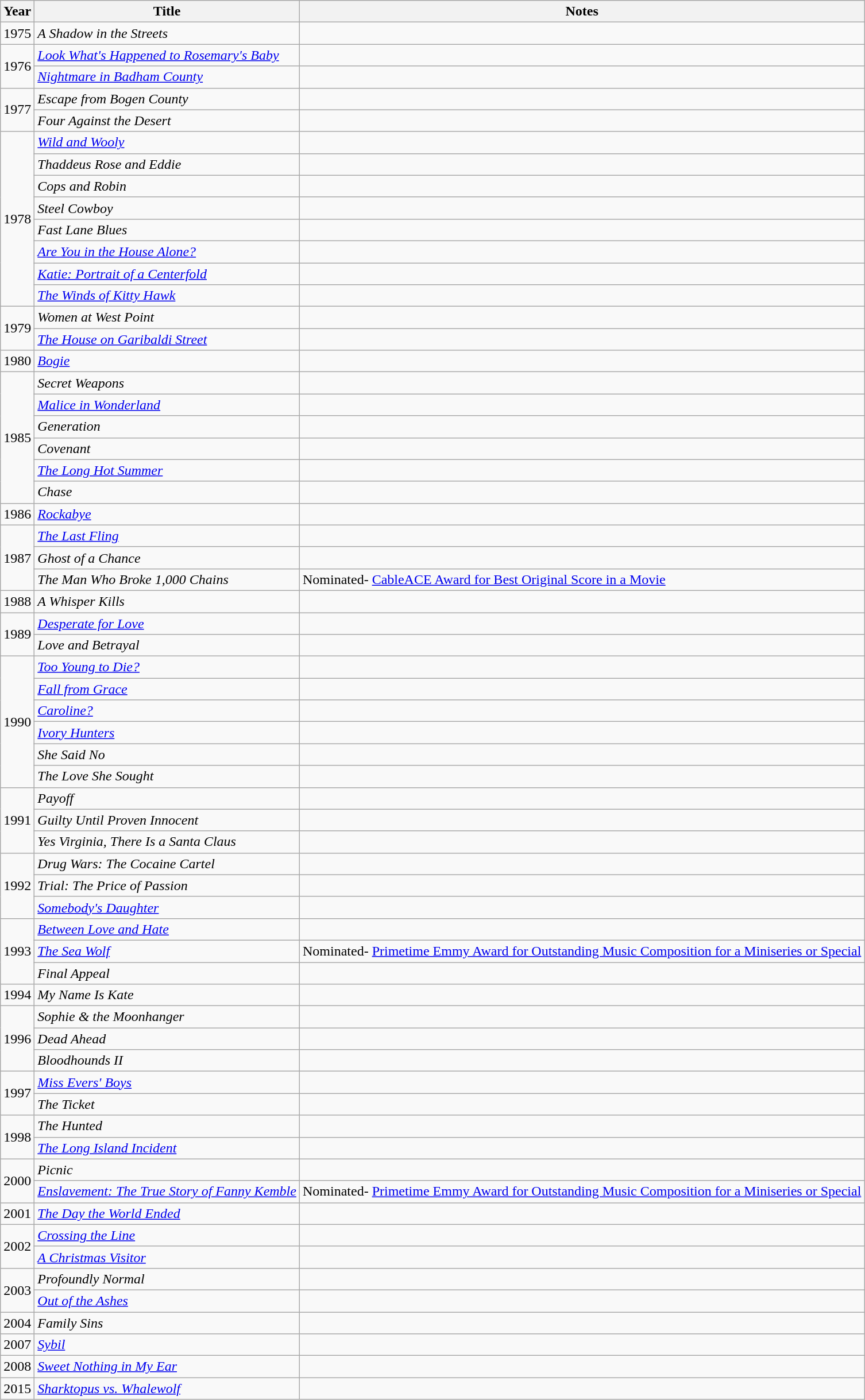<table class="wikitable">
<tr>
<th>Year</th>
<th>Title</th>
<th>Notes</th>
</tr>
<tr>
<td>1975</td>
<td><em>A Shadow in the Streets</em></td>
<td></td>
</tr>
<tr>
<td rowspan="2">1976</td>
<td><em><a href='#'>Look What's Happened to Rosemary's Baby</a></em></td>
<td></td>
</tr>
<tr>
<td><em><a href='#'>Nightmare in Badham County</a></em></td>
<td></td>
</tr>
<tr>
<td rowspan="2">1977</td>
<td><em>Escape from Bogen County</em></td>
<td></td>
</tr>
<tr>
<td><em>Four Against the Desert</em></td>
<td></td>
</tr>
<tr>
<td rowspan="8">1978</td>
<td><em><a href='#'>Wild and Wooly</a></em></td>
<td></td>
</tr>
<tr>
<td><em>Thaddeus Rose and Eddie</em></td>
<td></td>
</tr>
<tr>
<td><em>Cops and Robin</em></td>
<td></td>
</tr>
<tr>
<td><em>Steel Cowboy</em></td>
<td></td>
</tr>
<tr>
<td><em>Fast Lane Blues</em></td>
<td></td>
</tr>
<tr>
<td><em><a href='#'>Are You in the House Alone?</a></em></td>
<td></td>
</tr>
<tr>
<td><em><a href='#'>Katie: Portrait of a Centerfold</a></em></td>
<td></td>
</tr>
<tr>
<td><em><a href='#'>The Winds of Kitty Hawk</a></em></td>
<td></td>
</tr>
<tr>
<td rowspan="2">1979</td>
<td><em>Women at West Point</em></td>
<td></td>
</tr>
<tr>
<td><em><a href='#'>The House on Garibaldi Street</a></em></td>
<td></td>
</tr>
<tr>
<td>1980</td>
<td><em><a href='#'>Bogie</a></em></td>
<td></td>
</tr>
<tr>
<td rowspan="6">1985</td>
<td><em>Secret Weapons</em></td>
<td></td>
</tr>
<tr>
<td><em><a href='#'>Malice in Wonderland</a></em></td>
<td></td>
</tr>
<tr>
<td><em>Generation</em></td>
<td></td>
</tr>
<tr>
<td><em>Covenant</em></td>
<td></td>
</tr>
<tr>
<td><em><a href='#'>The Long Hot Summer</a></em></td>
<td></td>
</tr>
<tr>
<td><em>Chase</em></td>
<td></td>
</tr>
<tr>
<td>1986</td>
<td><em><a href='#'>Rockabye</a></em></td>
<td></td>
</tr>
<tr>
<td rowspan="3">1987</td>
<td><em><a href='#'>The Last Fling</a></em></td>
<td></td>
</tr>
<tr>
<td><em>Ghost of a Chance</em></td>
<td></td>
</tr>
<tr>
<td><em>The Man Who Broke 1,000 Chains</em></td>
<td>Nominated- <a href='#'>CableACE Award for Best Original Score in a Movie</a></td>
</tr>
<tr>
<td>1988</td>
<td><em>A Whisper Kills</em></td>
<td></td>
</tr>
<tr>
<td rowspan="2">1989</td>
<td><em><a href='#'>Desperate for Love</a></em></td>
<td></td>
</tr>
<tr>
<td><em>Love and Betrayal</em></td>
<td></td>
</tr>
<tr>
<td rowspan="6">1990</td>
<td><em><a href='#'>Too Young to Die?</a></em></td>
<td></td>
</tr>
<tr>
<td><em><a href='#'>Fall from Grace</a></em></td>
<td></td>
</tr>
<tr>
<td><em><a href='#'>Caroline?</a></em></td>
<td></td>
</tr>
<tr>
<td><em><a href='#'>Ivory Hunters</a></em></td>
<td></td>
</tr>
<tr>
<td><em>She Said No</em></td>
<td></td>
</tr>
<tr>
<td><em>The Love She Sought</em></td>
<td></td>
</tr>
<tr>
<td rowspan="3">1991</td>
<td><em>Payoff</em></td>
<td></td>
</tr>
<tr>
<td><em>Guilty Until Proven Innocent</em></td>
<td></td>
</tr>
<tr>
<td><em>Yes Virginia, There Is a Santa Claus</em></td>
<td></td>
</tr>
<tr>
<td rowspan="3">1992</td>
<td><em>Drug Wars: The Cocaine Cartel</em></td>
<td></td>
</tr>
<tr>
<td><em>Trial: The Price of Passion</em></td>
<td></td>
</tr>
<tr>
<td><em><a href='#'>Somebody's Daughter</a></em></td>
<td></td>
</tr>
<tr>
<td rowspan="3">1993</td>
<td><em><a href='#'>Between Love and Hate</a></em></td>
<td></td>
</tr>
<tr>
<td><em><a href='#'>The Sea Wolf</a></em></td>
<td>Nominated- <a href='#'>Primetime Emmy Award for Outstanding Music Composition for a Miniseries or Special</a></td>
</tr>
<tr>
<td><em>Final Appeal</em></td>
<td></td>
</tr>
<tr>
<td>1994</td>
<td><em>My Name Is Kate</em></td>
<td></td>
</tr>
<tr>
<td rowspan="3">1996</td>
<td><em>Sophie & the Moonhanger</em></td>
<td></td>
</tr>
<tr>
<td><em>Dead Ahead</em></td>
<td></td>
</tr>
<tr>
<td><em>Bloodhounds II</em></td>
<td></td>
</tr>
<tr>
<td rowspan="2">1997</td>
<td><em><a href='#'>Miss Evers' Boys</a></em></td>
<td></td>
</tr>
<tr>
<td><em>The Ticket</em></td>
<td></td>
</tr>
<tr>
<td rowspan="2">1998</td>
<td><em>The Hunted</em></td>
<td></td>
</tr>
<tr>
<td><em><a href='#'>The Long Island Incident</a></em></td>
<td></td>
</tr>
<tr>
<td rowspan="2">2000</td>
<td><em>Picnic</em></td>
<td></td>
</tr>
<tr>
<td><em><a href='#'>Enslavement: The True Story of Fanny Kemble</a></em></td>
<td>Nominated- <a href='#'>Primetime Emmy Award for Outstanding Music Composition for a Miniseries or Special</a></td>
</tr>
<tr>
<td>2001</td>
<td><em><a href='#'>The Day the World Ended</a></em></td>
<td></td>
</tr>
<tr>
<td rowspan="2">2002</td>
<td><em><a href='#'>Crossing the Line</a></em></td>
<td></td>
</tr>
<tr>
<td><em><a href='#'>A Christmas Visitor</a></em></td>
<td></td>
</tr>
<tr>
<td rowspan="2">2003</td>
<td><em>Profoundly Normal</em></td>
<td></td>
</tr>
<tr>
<td><em><a href='#'>Out of the Ashes</a></em></td>
<td></td>
</tr>
<tr>
<td>2004</td>
<td><em>Family Sins</em></td>
<td></td>
</tr>
<tr>
<td>2007</td>
<td><em><a href='#'>Sybil</a></em></td>
<td></td>
</tr>
<tr>
<td>2008</td>
<td><em><a href='#'>Sweet Nothing in My Ear</a></em></td>
<td></td>
</tr>
<tr>
<td>2015</td>
<td><em><a href='#'>Sharktopus vs. Whalewolf</a></em></td>
<td></td>
</tr>
</table>
